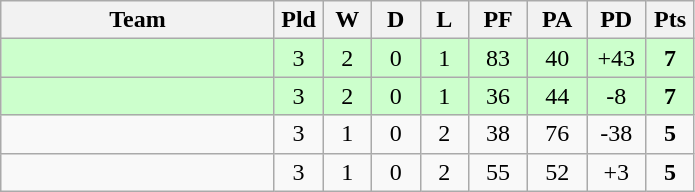<table class="wikitable" style="text-align:center;">
<tr>
<th width=175>Team</th>
<th width=25 abbr="Played">Pld</th>
<th width=25 abbr="Won">W</th>
<th width=25 abbr="Drawn">D</th>
<th width=25 abbr="Lost">L</th>
<th width=32 abbr="Points for">PF</th>
<th width=32 abbr="Points against">PA</th>
<th width=32 abbr="Points difference">PD</th>
<th width=25 abbr="Points">Pts</th>
</tr>
<tr bgcolor="#ccffcc">
<td align=left></td>
<td>3</td>
<td>2</td>
<td>0</td>
<td>1</td>
<td>83</td>
<td>40</td>
<td>+43</td>
<td><strong>7</strong></td>
</tr>
<tr bgcolor="#ccffcc">
<td align=left></td>
<td>3</td>
<td>2</td>
<td>0</td>
<td>1</td>
<td>36</td>
<td>44</td>
<td>-8</td>
<td><strong>7</strong></td>
</tr>
<tr>
<td align=left></td>
<td>3</td>
<td>1</td>
<td>0</td>
<td>2</td>
<td>38</td>
<td>76</td>
<td>-38</td>
<td><strong>5</strong></td>
</tr>
<tr>
<td align=left></td>
<td>3</td>
<td>1</td>
<td>0</td>
<td>2</td>
<td>55</td>
<td>52</td>
<td>+3</td>
<td><strong>5</strong></td>
</tr>
</table>
